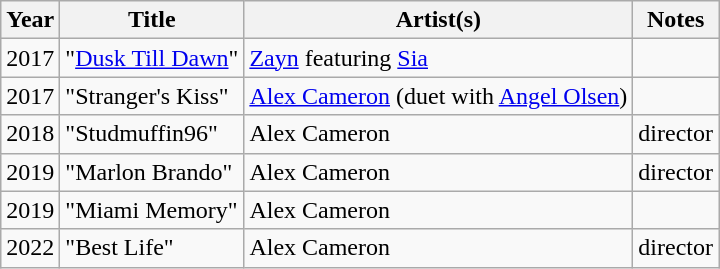<table class="wikitable sortable">
<tr>
<th>Year</th>
<th>Title</th>
<th>Artist(s)</th>
<th>Notes</th>
</tr>
<tr>
<td>2017</td>
<td>"<a href='#'>Dusk Till Dawn</a>"</td>
<td><a href='#'>Zayn</a> featuring <a href='#'>Sia</a></td>
<td></td>
</tr>
<tr>
<td>2017</td>
<td>"Stranger's Kiss"</td>
<td><a href='#'>Alex Cameron</a> (duet with <a href='#'>Angel Olsen</a>)</td>
<td></td>
</tr>
<tr>
<td>2018</td>
<td>"Studmuffin96"</td>
<td>Alex Cameron</td>
<td>director</td>
</tr>
<tr>
<td>2019</td>
<td>"Marlon Brando"</td>
<td>Alex Cameron</td>
<td>director</td>
</tr>
<tr>
<td>2019</td>
<td>"Miami Memory"</td>
<td>Alex Cameron</td>
<td></td>
</tr>
<tr>
<td>2022</td>
<td>"Best Life"</td>
<td>Alex Cameron</td>
<td>director</td>
</tr>
</table>
